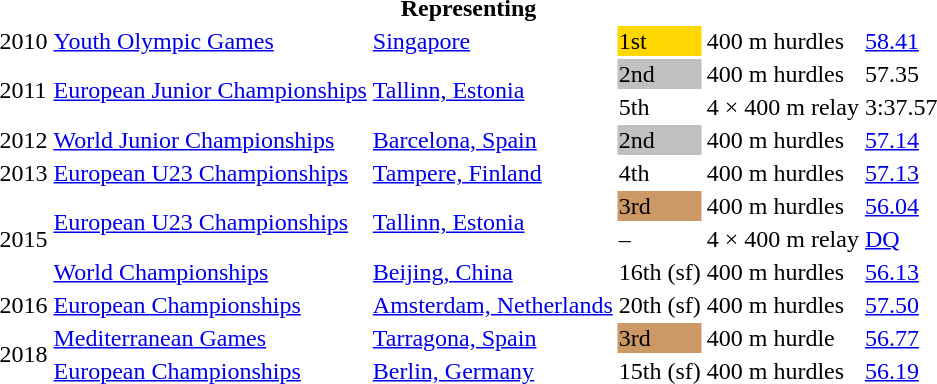<table>
<tr>
<th colspan="6">Representing </th>
</tr>
<tr>
<td>2010</td>
<td><a href='#'>Youth Olympic Games</a></td>
<td><a href='#'>Singapore</a></td>
<td bgcolor=gold>1st</td>
<td>400 m hurdles</td>
<td><a href='#'>58.41</a></td>
</tr>
<tr>
<td rowspan=2>2011</td>
<td rowspan=2><a href='#'>European Junior Championships</a></td>
<td rowspan=2><a href='#'>Tallinn, Estonia</a></td>
<td bgcolor=silver>2nd</td>
<td>400 m hurdles</td>
<td>57.35</td>
</tr>
<tr>
<td>5th</td>
<td>4 × 400 m relay</td>
<td>3:37.57</td>
</tr>
<tr>
<td>2012</td>
<td><a href='#'>World Junior Championships</a></td>
<td><a href='#'>Barcelona, Spain</a></td>
<td bgcolor=silver>2nd</td>
<td>400 m hurdles</td>
<td><a href='#'>57.14</a></td>
</tr>
<tr>
<td>2013</td>
<td><a href='#'>European U23 Championships</a></td>
<td><a href='#'>Tampere, Finland</a></td>
<td>4th</td>
<td>400 m hurdles</td>
<td><a href='#'>57.13</a></td>
</tr>
<tr>
<td rowspan=3>2015</td>
<td rowspan=2><a href='#'>European U23 Championships</a></td>
<td rowspan=2><a href='#'>Tallinn, Estonia</a></td>
<td bgcolor=cc9966>3rd</td>
<td>400 m hurdles</td>
<td><a href='#'>56.04</a></td>
</tr>
<tr>
<td>–</td>
<td>4 × 400 m relay</td>
<td><a href='#'>DQ</a></td>
</tr>
<tr>
<td><a href='#'>World Championships</a></td>
<td><a href='#'>Beijing, China</a></td>
<td>16th (sf)</td>
<td>400 m hurdles</td>
<td><a href='#'>56.13</a></td>
</tr>
<tr>
<td>2016</td>
<td><a href='#'>European Championships</a></td>
<td><a href='#'>Amsterdam, Netherlands</a></td>
<td>20th (sf)</td>
<td>400 m hurdles</td>
<td><a href='#'>57.50</a></td>
</tr>
<tr>
<td rowspan=2>2018</td>
<td><a href='#'>Mediterranean Games</a></td>
<td><a href='#'>Tarragona, Spain</a></td>
<td bgcolor=cc9966>3rd</td>
<td>400 m hurdle</td>
<td><a href='#'>56.77</a></td>
</tr>
<tr>
<td><a href='#'>European Championships</a></td>
<td><a href='#'>Berlin, Germany</a></td>
<td>15th (sf)</td>
<td>400 m hurdles</td>
<td><a href='#'>56.19</a></td>
</tr>
</table>
